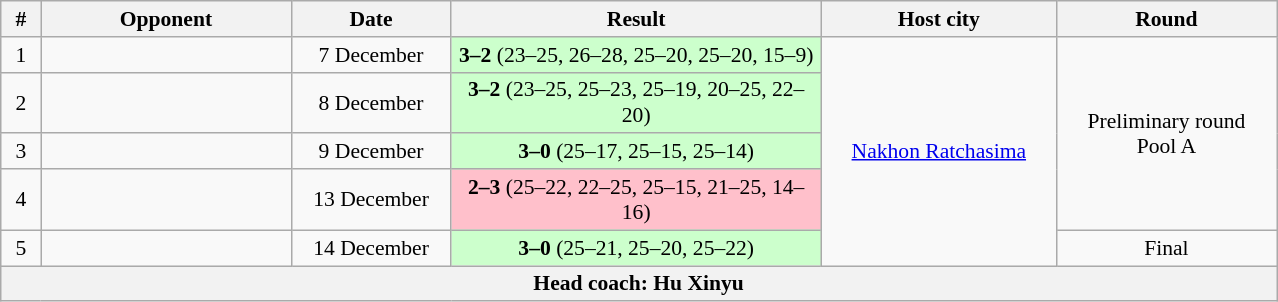<table class="wikitable" style="text-align: center;font-size:90%;">
<tr>
<th width=20>#</th>
<th width=160>Opponent</th>
<th width=100>Date</th>
<th width=240>Result</th>
<th width=150>Host city</th>
<th width=140>Round</th>
</tr>
<tr>
<td>1</td>
<td align=left></td>
<td>7 December</td>
<td bgcolor=ccffcc><strong>3–2</strong> (23–25, 26–28, 25–20, 25–20, 15–9)</td>
<td rowspan=5> <a href='#'>Nakhon Ratchasima</a></td>
<td rowspan=4>Preliminary round<br>Pool A</td>
</tr>
<tr>
<td>2</td>
<td align=left></td>
<td>8 December</td>
<td bgcolor=ccffcc><strong>3–2</strong> (23–25, 25–23, 25–19, 20–25, 22–20)</td>
</tr>
<tr>
<td>3</td>
<td align=left></td>
<td>9 December</td>
<td bgcolor=ccffcc><strong>3–0</strong> (25–17, 25–15, 25–14)</td>
</tr>
<tr>
<td>4</td>
<td align=left></td>
<td>13 December</td>
<td bgcolor=pink><strong>2–3</strong> (25–22, 22–25, 25–15, 21–25, 14–16)</td>
</tr>
<tr>
<td>5</td>
<td align=left></td>
<td>14 December</td>
<td bgcolor=ccffcc><strong>3–0</strong> (25–21, 25–20, 25–22)</td>
<td>Final</td>
</tr>
<tr>
<th colspan=6>Head coach:  Hu Xinyu</th>
</tr>
</table>
